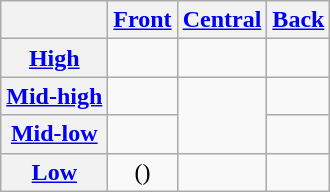<table class="wikitable" style="text-align:center">
<tr>
<th></th>
<th><a href='#'>Front</a></th>
<th><a href='#'>Central</a></th>
<th><a href='#'>Back</a></th>
</tr>
<tr align="center">
<th><a href='#'>High</a></th>
<td></td>
<td></td>
<td></td>
</tr>
<tr align="center">
<th><a href='#'>Mid-high</a></th>
<td></td>
<td rowspan="2"></td>
<td></td>
</tr>
<tr>
<th><a href='#'>Mid-low</a></th>
<td></td>
<td></td>
</tr>
<tr align="center">
<th><a href='#'>Low</a></th>
<td>()</td>
<td></td>
<td></td>
</tr>
</table>
